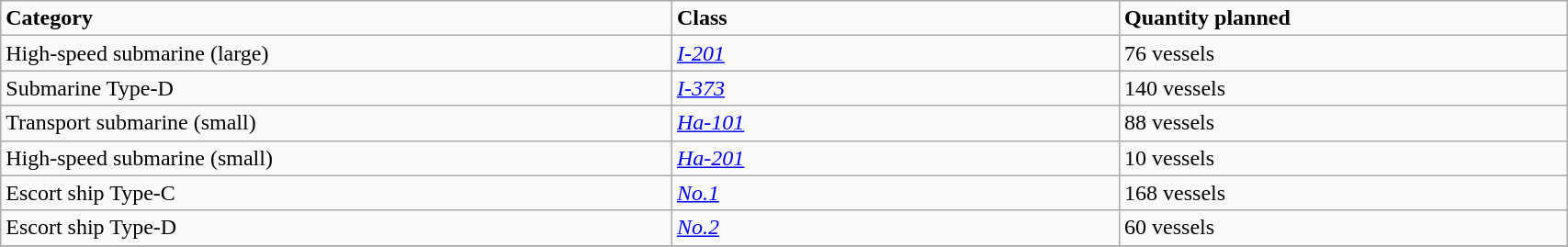<table class="wikitable" width="90%">
<tr>
<td width="12%"><strong>Category</strong></td>
<td width="8%"><strong>Class</strong></td>
<td width="8%"><strong>Quantity planned</strong></td>
</tr>
<tr>
<td>High-speed submarine (large)</td>
<td><em><a href='#'>I-201</a></em></td>
<td>76 vessels</td>
</tr>
<tr>
<td>Submarine Type-D</td>
<td><em><a href='#'>I-373</a></em></td>
<td>140 vessels</td>
</tr>
<tr>
<td>Transport submarine (small)</td>
<td><em><a href='#'>Ha-101</a></em></td>
<td>88 vessels</td>
</tr>
<tr>
<td>High-speed submarine (small)</td>
<td><em><a href='#'>Ha-201</a></em></td>
<td>10 vessels</td>
</tr>
<tr>
<td>Escort ship Type-C</td>
<td><em><a href='#'>No.1</a></em></td>
<td>168 vessels</td>
</tr>
<tr>
<td>Escort ship Type-D</td>
<td><em><a href='#'>No.2</a></em></td>
<td>60 vessels</td>
</tr>
<tr>
</tr>
</table>
